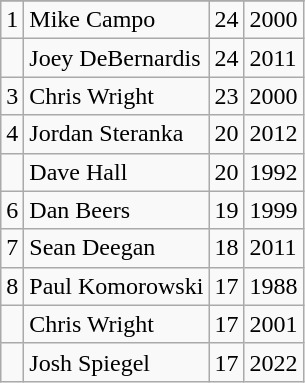<table class="wikitable">
<tr>
</tr>
<tr>
<td>1</td>
<td>Mike Campo</td>
<td>24</td>
<td>2000</td>
</tr>
<tr>
<td></td>
<td>Joey DeBernardis</td>
<td>24</td>
<td>2011</td>
</tr>
<tr>
<td>3</td>
<td>Chris Wright</td>
<td>23</td>
<td>2000</td>
</tr>
<tr>
<td>4</td>
<td>Jordan Steranka</td>
<td>20</td>
<td>2012</td>
</tr>
<tr>
<td></td>
<td>Dave Hall</td>
<td>20</td>
<td>1992</td>
</tr>
<tr>
<td>6</td>
<td>Dan Beers</td>
<td>19</td>
<td>1999</td>
</tr>
<tr>
<td>7</td>
<td>Sean Deegan</td>
<td>18</td>
<td>2011</td>
</tr>
<tr>
<td>8</td>
<td>Paul Komorowski</td>
<td>17</td>
<td>1988</td>
</tr>
<tr>
<td></td>
<td>Chris Wright</td>
<td>17</td>
<td>2001</td>
</tr>
<tr>
<td></td>
<td>Josh Spiegel</td>
<td>17</td>
<td>2022</td>
</tr>
</table>
